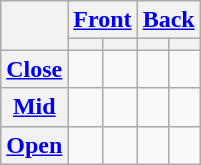<table class="wikitable" style="text-align: center;">
<tr>
<th rowspan="2"></th>
<th colspan="2"><a href='#'>Front</a></th>
<th colspan="2"><a href='#'>Back</a></th>
</tr>
<tr>
<th></th>
<th></th>
<th></th>
<th></th>
</tr>
<tr>
<th><a href='#'>Close</a></th>
<td></td>
<td></td>
<td></td>
<td></td>
</tr>
<tr>
<th><a href='#'>Mid</a></th>
<td></td>
<td></td>
<td></td>
<td></td>
</tr>
<tr>
<th><a href='#'>Open</a></th>
<td></td>
<td></td>
<td></td>
<td></td>
</tr>
</table>
